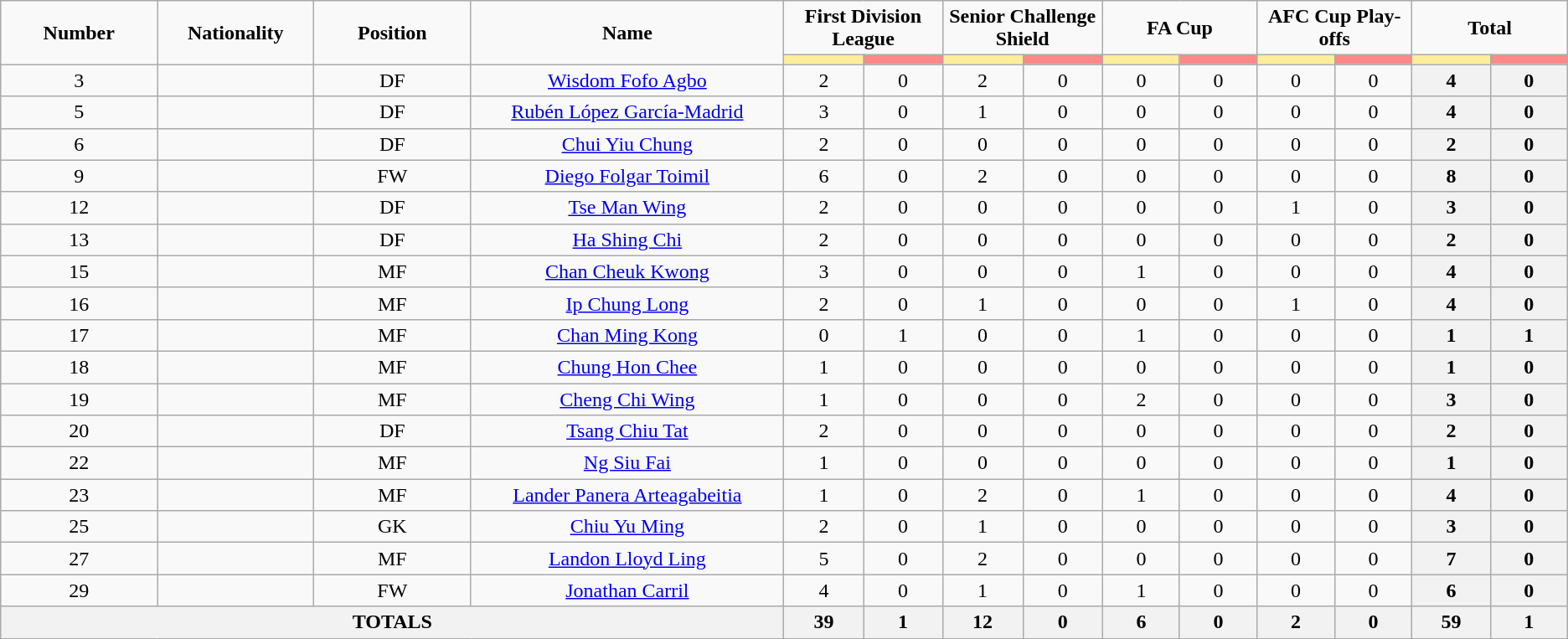<table class="wikitable" style="text-align:center;">
<tr style="text-align:center;">
<td rowspan=2  style="width:10%; "><strong>Number</strong></td>
<td rowspan=2  style="width:10%; "><strong>Nationality</strong></td>
<td rowspan=2  style="width:10%; "><strong>Position</strong></td>
<td rowspan=2  style="width:20%; "><strong>Name</strong></td>
<td colspan=2><strong>First Division League</strong></td>
<td colspan=2><strong>Senior Challenge Shield</strong></td>
<td colspan=2><strong>FA Cup</strong></td>
<td colspan=2><strong>AFC Cup Play-offs</strong></td>
<td colspan=2><strong>Total</strong></td>
</tr>
<tr>
<th style="width:60px; background:#fe9;"></th>
<th style="width:60px; background:#ff8888;"></th>
<th style="width:60px; background:#fe9;"></th>
<th style="width:60px; background:#ff8888;"></th>
<th style="width:60px; background:#fe9;"></th>
<th style="width:60px; background:#ff8888;"></th>
<th style="width:60px; background:#fe9;"></th>
<th style="width:60px; background:#ff8888;"></th>
<th style="width:60px; background:#fe9;"></th>
<th style="width:60px; background:#ff8888;"></th>
</tr>
<tr>
<td>3</td>
<td></td>
<td>DF</td>
<td><a href='#'>Wisdom Fofo Agbo</a></td>
<td>2</td>
<td>0</td>
<td>2</td>
<td>0</td>
<td>0</td>
<td>0</td>
<td>0</td>
<td>0</td>
<th>4</th>
<th>0</th>
</tr>
<tr>
<td>5</td>
<td></td>
<td>DF</td>
<td><a href='#'>Rubén López García-Madrid</a></td>
<td>3</td>
<td>0</td>
<td>1</td>
<td>0</td>
<td>0</td>
<td>0</td>
<td>0</td>
<td>0</td>
<th>4</th>
<th>0</th>
</tr>
<tr>
<td>6</td>
<td></td>
<td>DF</td>
<td><a href='#'>Chui Yiu Chung</a></td>
<td>2</td>
<td>0</td>
<td>0</td>
<td>0</td>
<td>0</td>
<td>0</td>
<td>0</td>
<td>0</td>
<th>2</th>
<th>0</th>
</tr>
<tr>
<td>9</td>
<td></td>
<td>FW</td>
<td><a href='#'>Diego Folgar Toimil</a></td>
<td>6</td>
<td>0</td>
<td>2</td>
<td>0</td>
<td>0</td>
<td>0</td>
<td>0</td>
<td>0</td>
<th>8</th>
<th>0</th>
</tr>
<tr>
<td>12</td>
<td></td>
<td>DF</td>
<td><a href='#'>Tse Man Wing</a></td>
<td>2</td>
<td>0</td>
<td>0</td>
<td>0</td>
<td>0</td>
<td>0</td>
<td>1</td>
<td>0</td>
<th>3</th>
<th>0</th>
</tr>
<tr>
<td>13</td>
<td></td>
<td>DF</td>
<td><a href='#'>Ha Shing Chi</a></td>
<td>2</td>
<td>0</td>
<td>0</td>
<td>0</td>
<td>0</td>
<td>0</td>
<td>0</td>
<td>0</td>
<th>2</th>
<th>0</th>
</tr>
<tr>
<td>15</td>
<td></td>
<td>MF</td>
<td><a href='#'>Chan Cheuk Kwong</a></td>
<td>3</td>
<td>0</td>
<td>0</td>
<td>0</td>
<td>1</td>
<td>0</td>
<td>0</td>
<td>0</td>
<th>4</th>
<th>0</th>
</tr>
<tr>
<td>16</td>
<td></td>
<td>MF</td>
<td><a href='#'>Ip Chung Long</a></td>
<td>2</td>
<td>0</td>
<td>1</td>
<td>0</td>
<td>0</td>
<td>0</td>
<td>1</td>
<td>0</td>
<th>4</th>
<th>0</th>
</tr>
<tr>
<td>17</td>
<td></td>
<td>MF</td>
<td><a href='#'>Chan Ming Kong</a></td>
<td>0</td>
<td>1</td>
<td>0</td>
<td>0</td>
<td>1</td>
<td>0</td>
<td>0</td>
<td>0</td>
<th>1</th>
<th>1</th>
</tr>
<tr>
<td>18</td>
<td></td>
<td>MF</td>
<td><a href='#'>Chung Hon Chee</a></td>
<td>1</td>
<td>0</td>
<td>0</td>
<td>0</td>
<td>0</td>
<td>0</td>
<td>0</td>
<td>0</td>
<th>1</th>
<th>0</th>
</tr>
<tr>
<td>19</td>
<td></td>
<td>MF</td>
<td><a href='#'>Cheng Chi Wing</a></td>
<td>1</td>
<td>0</td>
<td>0</td>
<td>0</td>
<td>2</td>
<td>0</td>
<td>0</td>
<td>0</td>
<th>3</th>
<th>0</th>
</tr>
<tr>
<td>20</td>
<td></td>
<td>DF</td>
<td><a href='#'>Tsang Chiu Tat</a></td>
<td>2</td>
<td>0</td>
<td>0</td>
<td>0</td>
<td>0</td>
<td>0</td>
<td>0</td>
<td>0</td>
<th>2</th>
<th>0</th>
</tr>
<tr>
<td>22</td>
<td></td>
<td>MF</td>
<td><a href='#'>Ng Siu Fai</a></td>
<td>1</td>
<td>0</td>
<td>0</td>
<td>0</td>
<td>0</td>
<td>0</td>
<td>0</td>
<td>0</td>
<th>1</th>
<th>0</th>
</tr>
<tr>
<td>23</td>
<td></td>
<td>MF</td>
<td><a href='#'>Lander Panera Arteagabeitia</a></td>
<td>1</td>
<td>0</td>
<td>2</td>
<td>0</td>
<td>1</td>
<td>0</td>
<td>0</td>
<td>0</td>
<th>4</th>
<th>0</th>
</tr>
<tr>
<td>25</td>
<td></td>
<td>GK</td>
<td><a href='#'>Chiu Yu Ming</a></td>
<td>2</td>
<td>0</td>
<td>1</td>
<td>0</td>
<td>0</td>
<td>0</td>
<td>0</td>
<td>0</td>
<th>3</th>
<th>0</th>
</tr>
<tr>
<td>27</td>
<td></td>
<td>MF</td>
<td><a href='#'>Landon Lloyd Ling</a></td>
<td>5</td>
<td>0</td>
<td>2</td>
<td>0</td>
<td>0</td>
<td>0</td>
<td>0</td>
<td>0</td>
<th>7</th>
<th>0</th>
</tr>
<tr>
<td>29</td>
<td></td>
<td>FW</td>
<td><a href='#'>Jonathan Carril</a></td>
<td>4</td>
<td>0</td>
<td>1</td>
<td>0</td>
<td>1</td>
<td>0</td>
<td>0</td>
<td>0</td>
<th>6</th>
<th>0</th>
</tr>
<tr>
<th colspan=4>TOTALS</th>
<th>39</th>
<th>1</th>
<th>12</th>
<th>0</th>
<th>6</th>
<th>0</th>
<th>2</th>
<th>0</th>
<th>59</th>
<th>1</th>
</tr>
</table>
